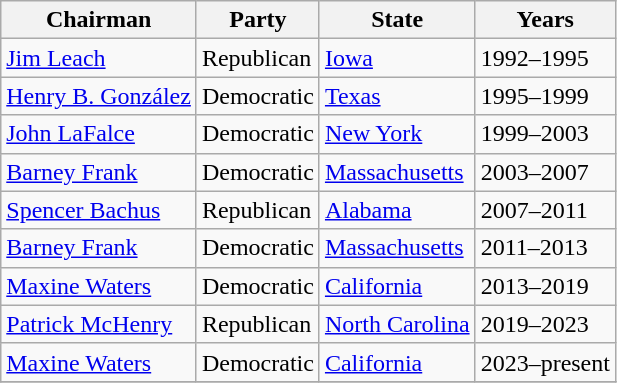<table class="wikitable">
<tr>
<th>Chairman</th>
<th>Party</th>
<th>State</th>
<th>Years</th>
</tr>
<tr>
<td><a href='#'>Jim Leach</a></td>
<td>Republican</td>
<td><a href='#'>Iowa</a></td>
<td>1992–1995</td>
</tr>
<tr>
<td><a href='#'>Henry B. González</a></td>
<td>Democratic</td>
<td><a href='#'>Texas</a></td>
<td>1995–1999</td>
</tr>
<tr>
<td><a href='#'>John LaFalce</a></td>
<td>Democratic</td>
<td><a href='#'>New York</a></td>
<td>1999–2003</td>
</tr>
<tr>
<td><a href='#'>Barney Frank</a></td>
<td>Democratic</td>
<td><a href='#'>Massachusetts</a></td>
<td>2003–2007</td>
</tr>
<tr>
<td><a href='#'>Spencer Bachus</a></td>
<td>Republican</td>
<td><a href='#'>Alabama</a></td>
<td>2007–2011</td>
</tr>
<tr>
<td><a href='#'>Barney Frank</a></td>
<td>Democratic</td>
<td><a href='#'>Massachusetts</a></td>
<td>2011–2013</td>
</tr>
<tr>
<td><a href='#'>Maxine Waters</a></td>
<td>Democratic</td>
<td><a href='#'>California</a></td>
<td>2013–2019</td>
</tr>
<tr>
<td><a href='#'>Patrick McHenry</a></td>
<td>Republican</td>
<td><a href='#'>North Carolina</a></td>
<td>2019–2023</td>
</tr>
<tr>
<td><a href='#'>Maxine Waters</a></td>
<td>Democratic</td>
<td><a href='#'>California</a></td>
<td>2023–present</td>
</tr>
<tr>
</tr>
</table>
